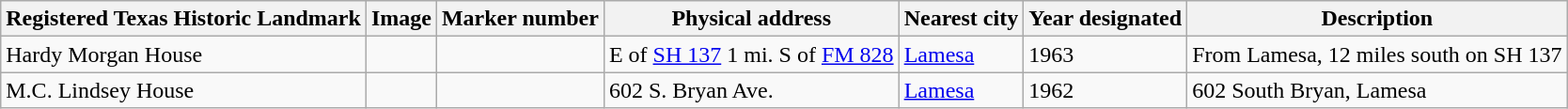<table class="wikitable sortable">
<tr>
<th>Registered Texas Historic Landmark</th>
<th>Image</th>
<th>Marker number</th>
<th>Physical address</th>
<th>Nearest city</th>
<th>Year designated</th>
<th>Description</th>
</tr>
<tr>
<td>Hardy Morgan House</td>
<td></td>
<td></td>
<td>E of <a href='#'>SH 137</a> 1 mi. S of <a href='#'>FM 828</a><br></td>
<td><a href='#'>Lamesa</a></td>
<td>1963</td>
<td>From Lamesa, 12 miles south on SH 137</td>
</tr>
<tr>
<td>M.C. Lindsey House</td>
<td></td>
<td></td>
<td>602 S. Bryan Ave.<br></td>
<td><a href='#'>Lamesa</a></td>
<td>1962</td>
<td>602 South Bryan, Lamesa</td>
</tr>
</table>
